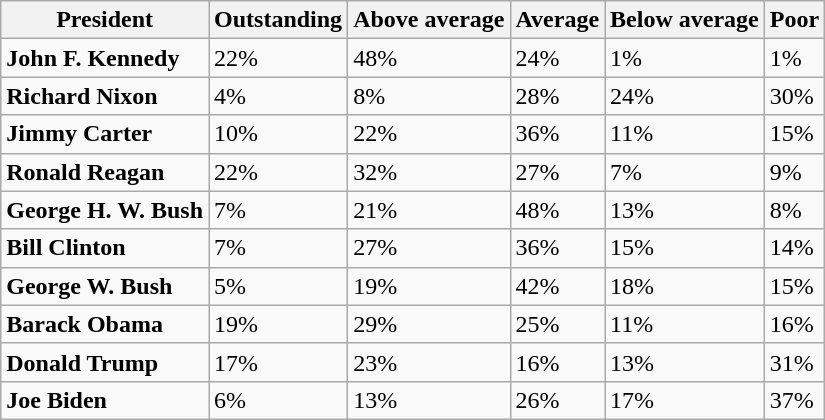<table class="wikitable sortable">
<tr>
<th>President</th>
<th>Outstanding</th>
<th>Above average</th>
<th>Average</th>
<th>Below average</th>
<th>Poor</th>
</tr>
<tr>
<td><strong>John F. Kennedy</strong></td>
<td>22%</td>
<td>48%</td>
<td>24%</td>
<td>1%</td>
<td>1%</td>
</tr>
<tr>
<td><strong>Richard Nixon</strong></td>
<td>4%</td>
<td>8%</td>
<td>28%</td>
<td>24%</td>
<td>30%</td>
</tr>
<tr>
<td><strong>Jimmy Carter</strong></td>
<td>10%</td>
<td>22%</td>
<td>36%</td>
<td>11%</td>
<td>15%</td>
</tr>
<tr>
<td><strong>Ronald Reagan</strong></td>
<td>22%</td>
<td>32%</td>
<td>27%</td>
<td>7%</td>
<td>9%</td>
</tr>
<tr>
<td><strong>George H. W. Bush</strong></td>
<td>7%</td>
<td>21%</td>
<td>48%</td>
<td>13%</td>
<td>8%</td>
</tr>
<tr>
<td><strong>Bill Clinton</strong></td>
<td>7%</td>
<td>27%</td>
<td>36%</td>
<td>15%</td>
<td>14%</td>
</tr>
<tr>
<td><strong>George W. Bush</strong></td>
<td>5%</td>
<td>19%</td>
<td>42%</td>
<td>18%</td>
<td>15%</td>
</tr>
<tr>
<td><strong>Barack Obama</strong></td>
<td>19%</td>
<td>29%</td>
<td>25%</td>
<td>11%</td>
<td>16%</td>
</tr>
<tr>
<td><strong>Donald Trump</strong></td>
<td>17%</td>
<td>23%</td>
<td>16%</td>
<td>13%</td>
<td>31%</td>
</tr>
<tr>
<td><strong>Joe Biden</strong></td>
<td>6%</td>
<td>13%</td>
<td>26%</td>
<td>17%</td>
<td>37%</td>
</tr>
</table>
